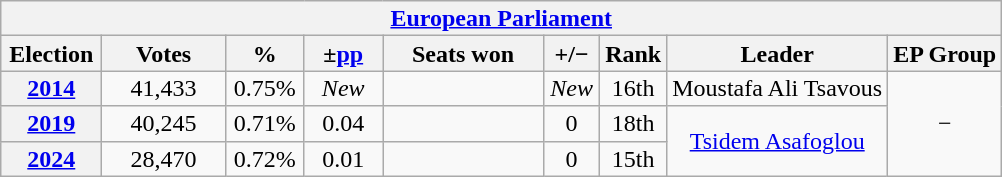<table class="wikitable" style="text-align:center; font-size:100%; line-height:16px;">
<tr>
<th colspan="9"><a href='#'>European Parliament</a></th>
</tr>
<tr>
<th width="60">Election</th>
<th width="75">Votes</th>
<th width="45">%</th>
<th width="45">±<a href='#'>pp</a></th>
<th width="100">Seats won</th>
<th width="30">+/−</th>
<th width="30">Rank</th>
<th>Leader</th>
<th>EP Group</th>
</tr>
<tr>
<th><a href='#'>2014</a></th>
<td>41,433</td>
<td>0.75%</td>
<td><em>New</em></td>
<td></td>
<td><em>New</em></td>
<td>16th</td>
<td>Moustafa Ali Tsavous</td>
<td rowspan=3>−</td>
</tr>
<tr>
<th><a href='#'>2019</a></th>
<td>40,245</td>
<td>0.71%</td>
<td> 0.04</td>
<td></td>
<td> 0</td>
<td>18th</td>
<td rowspan="2"><a href='#'>Tsidem Asafoglou</a></td>
</tr>
<tr>
<th><a href='#'>2024</a></th>
<td>28,470</td>
<td>0.72%</td>
<td> 0.01</td>
<td></td>
<td> 0</td>
<td>15th</td>
</tr>
</table>
